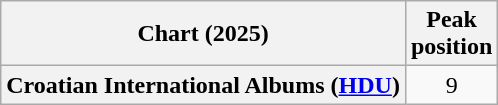<table class="wikitable plainrowheaders" style="text-align:center">
<tr>
<th scope="col">Chart (2025)</th>
<th scope="col">Peak<br>position</th>
</tr>
<tr>
<th scope="row">Croatian International Albums (<a href='#'>HDU</a>)</th>
<td>9</td>
</tr>
</table>
